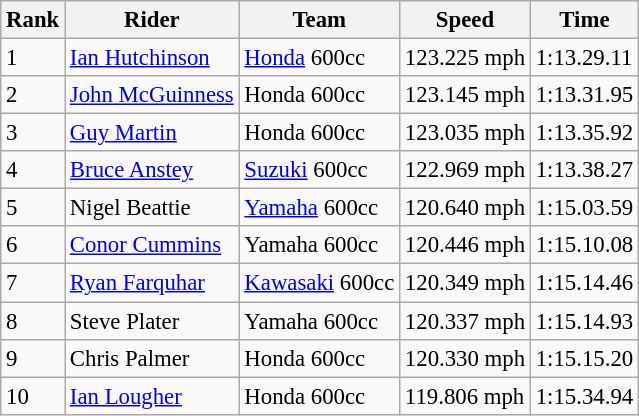<table class="wikitable" style="font-size: 95%;">
<tr style="background:#efefef;">
<th>Rank</th>
<th>Rider</th>
<th>Team</th>
<th>Speed</th>
<th>Time</th>
</tr>
<tr>
<td>1</td>
<td> <a href='#'>Ian Hutchinson</a></td>
<td><a href='#'>Honda</a> 600cc</td>
<td>123.225 mph</td>
<td>1:13.29.11</td>
</tr>
<tr>
<td>2</td>
<td> <a href='#'>John McGuinness</a></td>
<td>Honda 600cc</td>
<td>123.145 mph</td>
<td>1:13.31.95</td>
</tr>
<tr>
<td>3</td>
<td> <a href='#'>Guy Martin</a></td>
<td>Honda 600cc</td>
<td>123.035 mph</td>
<td>1:13.35.92</td>
</tr>
<tr>
<td>4</td>
<td> <a href='#'>Bruce Anstey</a></td>
<td><a href='#'>Suzuki</a> 600cc</td>
<td>122.969 mph</td>
<td>1:13.38.27</td>
</tr>
<tr>
<td>5</td>
<td> Nigel Beattie</td>
<td><a href='#'>Yamaha</a> 600cc</td>
<td>120.640 mph</td>
<td>1:15.03.59</td>
</tr>
<tr>
<td>6</td>
<td> <a href='#'>Conor Cummins</a></td>
<td>Yamaha 600cc</td>
<td>120.446 mph</td>
<td>1:15.10.08</td>
</tr>
<tr>
<td>7</td>
<td>	<a href='#'>Ryan Farquhar</a></td>
<td><a href='#'>Kawasaki</a> 600cc</td>
<td>120.349 mph</td>
<td>1:15.14.46</td>
</tr>
<tr>
<td>8</td>
<td> 	Steve Plater</td>
<td>Yamaha 600cc</td>
<td>120.337 mph</td>
<td>1:15.14.93</td>
</tr>
<tr>
<td>9</td>
<td> Chris Palmer</td>
<td>Honda 600cc</td>
<td>120.330 mph</td>
<td>1:15.15.20</td>
</tr>
<tr>
<td>10</td>
<td> <a href='#'>Ian Lougher</a></td>
<td>Honda 600cc</td>
<td>119.806 mph</td>
<td>1:15.34.94</td>
</tr>
</table>
